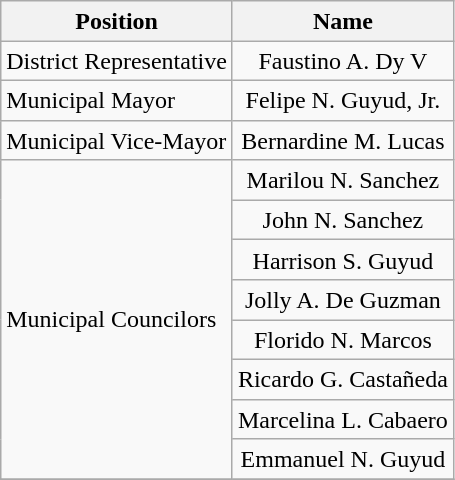<table class="wikitable" style="line-height:1.20em; font-size:100%;">
<tr>
<th>Position</th>
<th>Name</th>
</tr>
<tr>
<td>District Representative</td>
<td style="text-align:center;">Faustino A. Dy V</td>
</tr>
<tr>
<td>Municipal Mayor</td>
<td style="text-align:center;">Felipe N. Guyud, Jr.</td>
</tr>
<tr>
<td>Municipal Vice-Mayor</td>
<td style="text-align:center;">Bernardine M. Lucas</td>
</tr>
<tr>
<td rowspan=8>Municipal Councilors</td>
<td style="text-align:center;">Marilou N. Sanchez</td>
</tr>
<tr>
<td style="text-align:center;">John N. Sanchez</td>
</tr>
<tr>
<td style="text-align:center;">Harrison S. Guyud</td>
</tr>
<tr>
<td style="text-align:center;">Jolly A. De Guzman</td>
</tr>
<tr>
<td style="text-align:center;">Florido N. Marcos</td>
</tr>
<tr>
<td style="text-align:center;">Ricardo G. Castañeda</td>
</tr>
<tr>
<td style="text-align:center;">Marcelina L. Cabaero</td>
</tr>
<tr>
<td style="text-align:center;">Emmanuel N. Guyud</td>
</tr>
<tr>
</tr>
</table>
